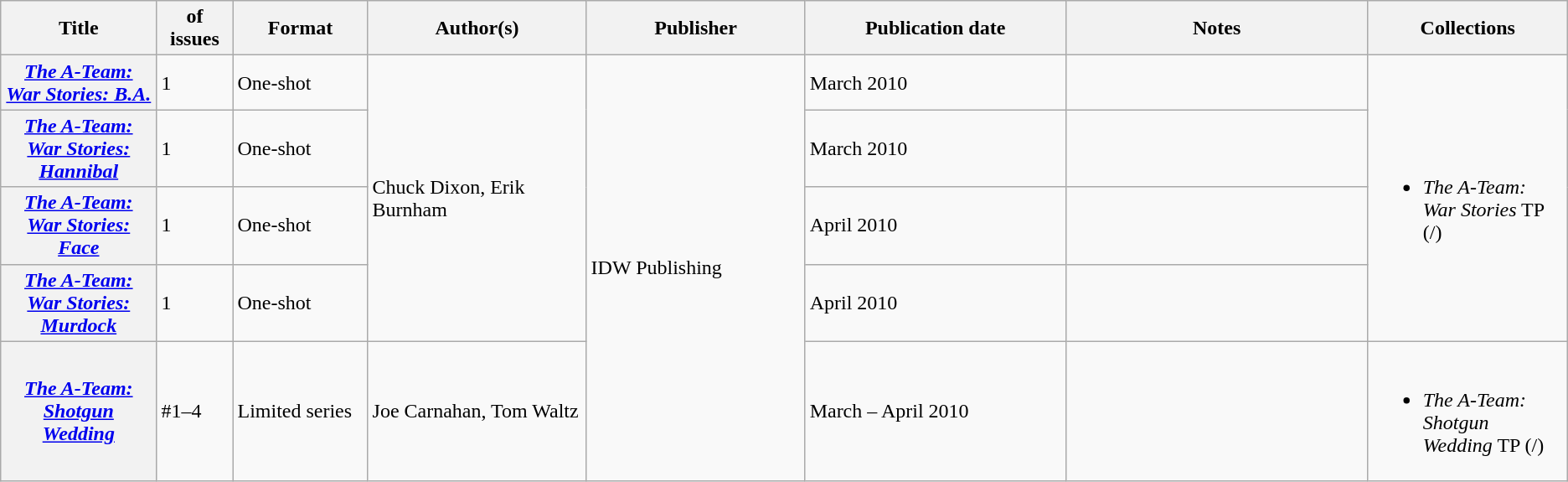<table class="wikitable">
<tr>
<th>Title</th>
<th style="width:40pt"> of issues</th>
<th style="width:75pt">Format</th>
<th style="width:125pt">Author(s)</th>
<th style="width:125pt">Publisher</th>
<th style="width:150pt">Publication date</th>
<th style="width:175pt">Notes</th>
<th>Collections</th>
</tr>
<tr>
<th><em><a href='#'>The A-Team: War Stories: B.A.</a></em></th>
<td>1</td>
<td>One-shot</td>
<td rowspan="4">Chuck Dixon, Erik Burnham</td>
<td rowspan="5">IDW Publishing</td>
<td>March 2010</td>
<td></td>
<td rowspan="4"><br><ul><li><em>The A-Team: War Stories</em> TP (/)</li></ul></td>
</tr>
<tr>
<th><em><a href='#'>The A-Team: War Stories: Hannibal</a></em></th>
<td>1</td>
<td>One-shot</td>
<td>March 2010</td>
<td></td>
</tr>
<tr>
<th><em><a href='#'>The A-Team: War Stories: Face</a></em></th>
<td>1</td>
<td>One-shot</td>
<td>April 2010</td>
<td></td>
</tr>
<tr>
<th><em><a href='#'>The A-Team: War Stories: Murdock</a></em></th>
<td>1</td>
<td>One-shot</td>
<td>April 2010</td>
<td></td>
</tr>
<tr>
<th><em><a href='#'>The A-Team: Shotgun Wedding</a></em></th>
<td>#1–4</td>
<td>Limited series</td>
<td>Joe Carnahan, Tom Waltz</td>
<td>March – April 2010</td>
<td></td>
<td><br><ul><li><em>The A-Team: Shotgun Wedding</em> TP (/)</li></ul></td>
</tr>
</table>
